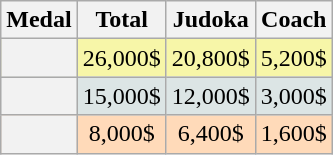<table class=wikitable style="text-align:center;">
<tr>
<th>Medal</th>
<th>Total</th>
<th>Judoka</th>
<th>Coach</th>
</tr>
<tr bgcolor=F7F6A8>
<th></th>
<td>26,000$</td>
<td>20,800$</td>
<td>5,200$</td>
</tr>
<tr bgcolor=DCE5E5>
<th></th>
<td>15,000$</td>
<td>12,000$</td>
<td>3,000$</td>
</tr>
<tr bgcolor=FFDAB9>
<th></th>
<td>8,000$</td>
<td>6,400$</td>
<td>1,600$</td>
</tr>
</table>
